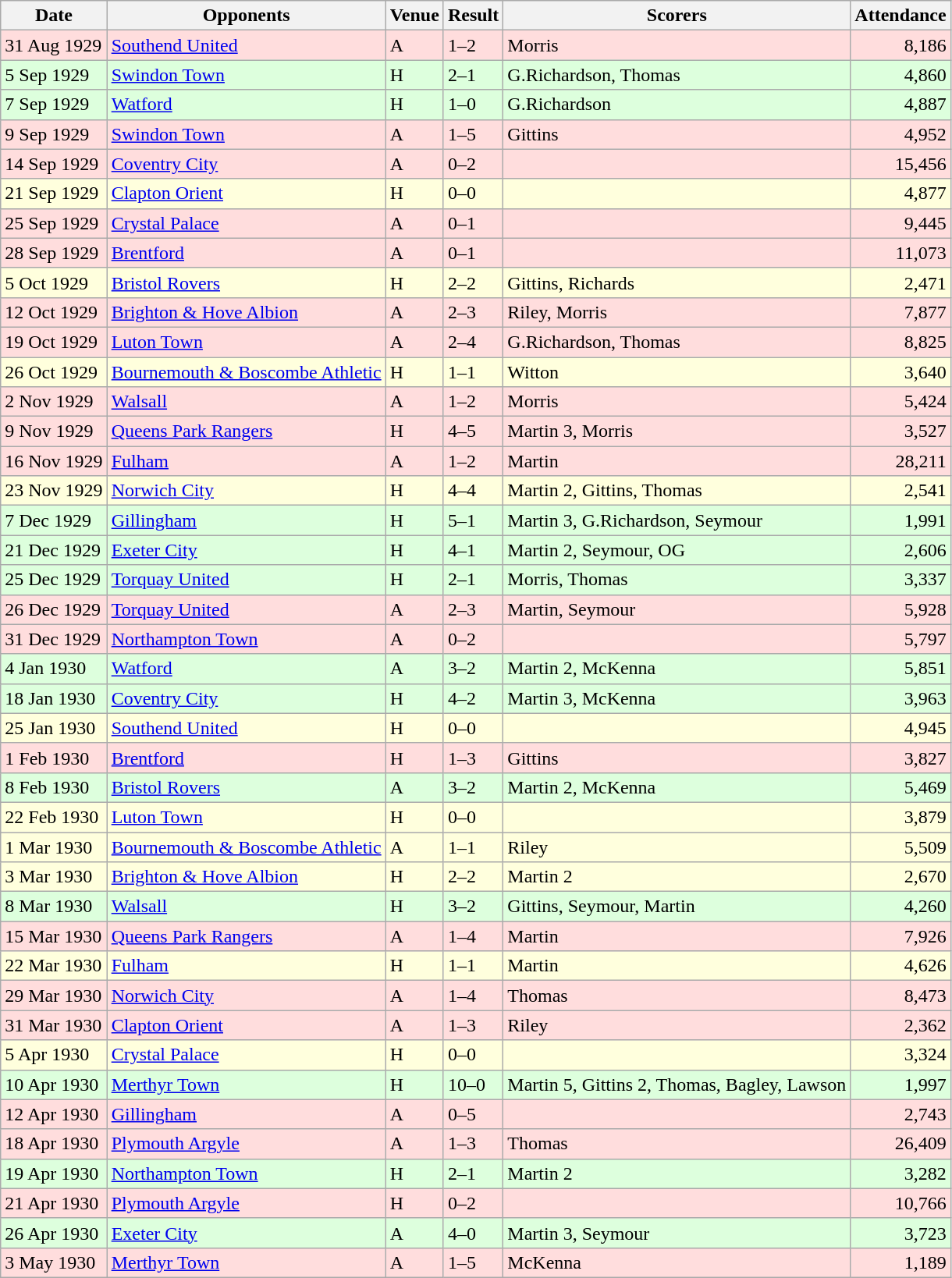<table class="wikitable sortable">
<tr>
<th>Date</th>
<th>Opponents</th>
<th>Venue</th>
<th>Result</th>
<th>Scorers</th>
<th>Attendance</th>
</tr>
<tr bgcolor="#ffdddd">
<td>31 Aug 1929</td>
<td><a href='#'>Southend United</a></td>
<td>A</td>
<td>1–2</td>
<td>Morris</td>
<td align="right">8,186</td>
</tr>
<tr bgcolor="#ddffdd">
<td>5 Sep 1929</td>
<td><a href='#'>Swindon Town</a></td>
<td>H</td>
<td>2–1</td>
<td>G.Richardson, Thomas</td>
<td align="right">4,860</td>
</tr>
<tr bgcolor="#ddffdd">
<td>7 Sep 1929</td>
<td><a href='#'>Watford</a></td>
<td>H</td>
<td>1–0</td>
<td>G.Richardson</td>
<td align="right">4,887</td>
</tr>
<tr bgcolor="#ffdddd">
<td>9 Sep 1929</td>
<td><a href='#'>Swindon Town</a></td>
<td>A</td>
<td>1–5</td>
<td>Gittins</td>
<td align="right">4,952</td>
</tr>
<tr bgcolor="#ffdddd">
<td>14 Sep 1929</td>
<td><a href='#'>Coventry City</a></td>
<td>A</td>
<td>0–2</td>
<td></td>
<td align="right">15,456</td>
</tr>
<tr bgcolor="#ffffdd">
<td>21 Sep 1929</td>
<td><a href='#'>Clapton Orient</a></td>
<td>H</td>
<td>0–0</td>
<td></td>
<td align="right">4,877</td>
</tr>
<tr bgcolor="#ffdddd">
<td>25 Sep 1929</td>
<td><a href='#'>Crystal Palace</a></td>
<td>A</td>
<td>0–1</td>
<td></td>
<td align="right">9,445</td>
</tr>
<tr bgcolor="#ffdddd">
<td>28 Sep 1929</td>
<td><a href='#'>Brentford</a></td>
<td>A</td>
<td>0–1</td>
<td></td>
<td align="right">11,073</td>
</tr>
<tr bgcolor="#ffffdd">
<td>5 Oct 1929</td>
<td><a href='#'>Bristol Rovers</a></td>
<td>H</td>
<td>2–2</td>
<td>Gittins, Richards</td>
<td align="right">2,471</td>
</tr>
<tr bgcolor="#ffdddd">
<td>12 Oct 1929</td>
<td><a href='#'>Brighton & Hove Albion</a></td>
<td>A</td>
<td>2–3</td>
<td>Riley, Morris</td>
<td align="right">7,877</td>
</tr>
<tr bgcolor="#ffdddd">
<td>19 Oct 1929</td>
<td><a href='#'>Luton Town</a></td>
<td>A</td>
<td>2–4</td>
<td>G.Richardson, Thomas</td>
<td align="right">8,825</td>
</tr>
<tr bgcolor="#ffffdd">
<td>26 Oct 1929</td>
<td><a href='#'>Bournemouth & Boscombe Athletic</a></td>
<td>H</td>
<td>1–1</td>
<td>Witton</td>
<td align="right">3,640</td>
</tr>
<tr bgcolor="#ffdddd">
<td>2 Nov 1929</td>
<td><a href='#'>Walsall</a></td>
<td>A</td>
<td>1–2</td>
<td>Morris</td>
<td align="right">5,424</td>
</tr>
<tr bgcolor="#ffdddd">
<td>9 Nov 1929</td>
<td><a href='#'>Queens Park Rangers</a></td>
<td>H</td>
<td>4–5</td>
<td>Martin 3, Morris</td>
<td align="right">3,527</td>
</tr>
<tr bgcolor="#ffdddd">
<td>16 Nov 1929</td>
<td><a href='#'>Fulham</a></td>
<td>A</td>
<td>1–2</td>
<td>Martin</td>
<td align="right">28,211</td>
</tr>
<tr bgcolor="#ffffdd">
<td>23 Nov 1929</td>
<td><a href='#'>Norwich City</a></td>
<td>H</td>
<td>4–4</td>
<td>Martin 2, Gittins, Thomas</td>
<td align="right">2,541</td>
</tr>
<tr bgcolor="#ddffdd">
<td>7 Dec 1929</td>
<td><a href='#'>Gillingham</a></td>
<td>H</td>
<td>5–1</td>
<td>Martin 3, G.Richardson, Seymour</td>
<td align="right">1,991</td>
</tr>
<tr bgcolor="#ddffdd">
<td>21 Dec 1929</td>
<td><a href='#'>Exeter City</a></td>
<td>H</td>
<td>4–1</td>
<td>Martin 2, Seymour, OG</td>
<td align="right">2,606</td>
</tr>
<tr bgcolor="#ddffdd">
<td>25 Dec 1929</td>
<td><a href='#'>Torquay United</a></td>
<td>H</td>
<td>2–1</td>
<td>Morris, Thomas</td>
<td align="right">3,337</td>
</tr>
<tr bgcolor="#ffdddd">
<td>26 Dec 1929</td>
<td><a href='#'>Torquay United</a></td>
<td>A</td>
<td>2–3</td>
<td>Martin, Seymour</td>
<td align="right">5,928</td>
</tr>
<tr bgcolor="#ffdddd">
<td>31 Dec 1929</td>
<td><a href='#'>Northampton Town</a></td>
<td>A</td>
<td>0–2</td>
<td></td>
<td align="right">5,797</td>
</tr>
<tr bgcolor="#ddffdd">
<td>4 Jan 1930</td>
<td><a href='#'>Watford</a></td>
<td>A</td>
<td>3–2</td>
<td>Martin 2, McKenna</td>
<td align="right">5,851</td>
</tr>
<tr bgcolor="#ddffdd">
<td>18 Jan 1930</td>
<td><a href='#'>Coventry City</a></td>
<td>H</td>
<td>4–2</td>
<td>Martin 3, McKenna</td>
<td align="right">3,963</td>
</tr>
<tr bgcolor="#ffffdd">
<td>25 Jan 1930</td>
<td><a href='#'>Southend United</a></td>
<td>H</td>
<td>0–0</td>
<td></td>
<td align="right">4,945</td>
</tr>
<tr bgcolor="#ffdddd">
<td>1 Feb 1930</td>
<td><a href='#'>Brentford</a></td>
<td>H</td>
<td>1–3</td>
<td>Gittins</td>
<td align="right">3,827</td>
</tr>
<tr bgcolor="#ddffdd">
<td>8 Feb 1930</td>
<td><a href='#'>Bristol Rovers</a></td>
<td>A</td>
<td>3–2</td>
<td>Martin 2, McKenna</td>
<td align="right">5,469</td>
</tr>
<tr bgcolor="#ffffdd">
<td>22 Feb 1930</td>
<td><a href='#'>Luton Town</a></td>
<td>H</td>
<td>0–0</td>
<td></td>
<td align="right">3,879</td>
</tr>
<tr bgcolor="#ffffdd">
<td>1 Mar 1930</td>
<td><a href='#'>Bournemouth & Boscombe Athletic</a></td>
<td>A</td>
<td>1–1</td>
<td>Riley</td>
<td align="right">5,509</td>
</tr>
<tr bgcolor="#ffffdd">
<td>3 Mar 1930</td>
<td><a href='#'>Brighton & Hove Albion</a></td>
<td>H</td>
<td>2–2</td>
<td>Martin 2</td>
<td align="right">2,670</td>
</tr>
<tr bgcolor="#ddffdd">
<td>8 Mar 1930</td>
<td><a href='#'>Walsall</a></td>
<td>H</td>
<td>3–2</td>
<td>Gittins, Seymour, Martin</td>
<td align="right">4,260</td>
</tr>
<tr bgcolor="#ffdddd">
<td>15 Mar 1930</td>
<td><a href='#'>Queens Park Rangers</a></td>
<td>A</td>
<td>1–4</td>
<td>Martin</td>
<td align="right">7,926</td>
</tr>
<tr bgcolor="#ffffdd">
<td>22 Mar 1930</td>
<td><a href='#'>Fulham</a></td>
<td>H</td>
<td>1–1</td>
<td>Martin</td>
<td align="right">4,626</td>
</tr>
<tr bgcolor="#ffdddd">
<td>29 Mar 1930</td>
<td><a href='#'>Norwich City</a></td>
<td>A</td>
<td>1–4</td>
<td>Thomas</td>
<td align="right">8,473</td>
</tr>
<tr bgcolor="#ffdddd">
<td>31 Mar 1930</td>
<td><a href='#'>Clapton Orient</a></td>
<td>A</td>
<td>1–3</td>
<td>Riley</td>
<td align="right">2,362</td>
</tr>
<tr bgcolor="#ffffdd">
<td>5 Apr 1930</td>
<td><a href='#'>Crystal Palace</a></td>
<td>H</td>
<td>0–0</td>
<td></td>
<td align="right">3,324</td>
</tr>
<tr bgcolor="#ddffdd">
<td>10 Apr 1930</td>
<td><a href='#'>Merthyr Town</a></td>
<td>H</td>
<td>10–0</td>
<td>Martin 5, Gittins 2, Thomas, Bagley, Lawson</td>
<td align="right">1,997</td>
</tr>
<tr bgcolor="#ffdddd">
<td>12 Apr 1930</td>
<td><a href='#'>Gillingham</a></td>
<td>A</td>
<td>0–5</td>
<td></td>
<td align="right">2,743</td>
</tr>
<tr bgcolor="#ffdddd">
<td>18 Apr 1930</td>
<td><a href='#'>Plymouth Argyle</a></td>
<td>A</td>
<td>1–3</td>
<td>Thomas</td>
<td align="right">26,409</td>
</tr>
<tr bgcolor="#ddffdd">
<td>19 Apr 1930</td>
<td><a href='#'>Northampton Town</a></td>
<td>H</td>
<td>2–1</td>
<td>Martin 2</td>
<td align="right">3,282</td>
</tr>
<tr bgcolor="#ffdddd">
<td>21 Apr 1930</td>
<td><a href='#'>Plymouth Argyle</a></td>
<td>H</td>
<td>0–2</td>
<td></td>
<td align="right">10,766</td>
</tr>
<tr bgcolor="#ddffdd">
<td>26 Apr 1930</td>
<td><a href='#'>Exeter City</a></td>
<td>A</td>
<td>4–0</td>
<td>Martin 3, Seymour</td>
<td align="right">3,723</td>
</tr>
<tr bgcolor="#ffdddd">
<td>3 May 1930</td>
<td><a href='#'>Merthyr Town</a></td>
<td>A</td>
<td>1–5</td>
<td>McKenna</td>
<td align="right">1,189</td>
</tr>
</table>
